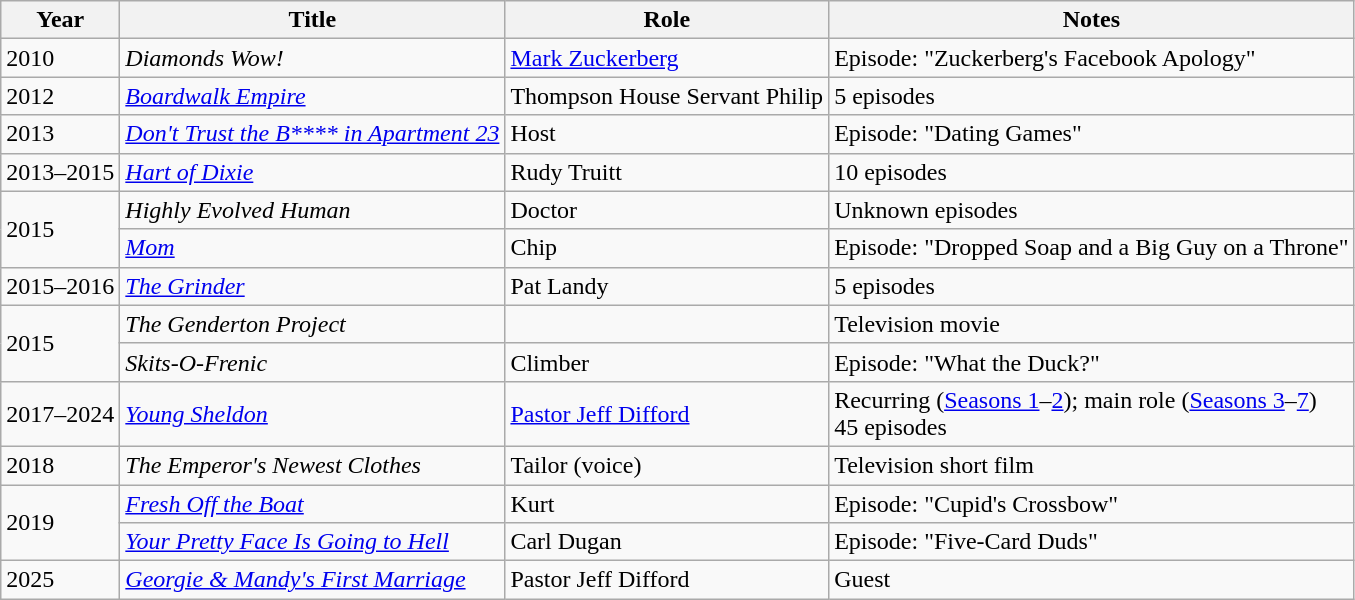<table class="wikitable sortable">
<tr>
<th>Year</th>
<th>Title</th>
<th>Role</th>
<th>Notes</th>
</tr>
<tr>
<td>2010</td>
<td><em>Diamonds Wow!</em></td>
<td><a href='#'>Mark Zuckerberg</a></td>
<td>Episode: "Zuckerberg's Facebook Apology"</td>
</tr>
<tr>
<td>2012</td>
<td><em><a href='#'>Boardwalk Empire</a></em></td>
<td>Thompson House Servant Philip</td>
<td>5 episodes</td>
</tr>
<tr>
<td>2013</td>
<td><em><a href='#'>Don't Trust the B**** in Apartment 23</a></em></td>
<td>Host</td>
<td>Episode: "Dating Games"</td>
</tr>
<tr>
<td>2013–2015</td>
<td><em><a href='#'>Hart of Dixie</a></em></td>
<td>Rudy Truitt</td>
<td>10 episodes</td>
</tr>
<tr>
<td rowspan="2">2015</td>
<td><em>Highly Evolved Human</em></td>
<td>Doctor</td>
<td>Unknown episodes</td>
</tr>
<tr>
<td><em><a href='#'>Mom</a></em></td>
<td>Chip</td>
<td>Episode: "Dropped Soap and a Big Guy on a Throne"</td>
</tr>
<tr>
<td>2015–2016</td>
<td><em><a href='#'>The Grinder</a></em></td>
<td>Pat Landy</td>
<td>5 episodes</td>
</tr>
<tr>
<td rowspan="2">2015</td>
<td><em>The Genderton Project</em></td>
<td></td>
<td>Television movie</td>
</tr>
<tr>
<td><em>Skits-O-Frenic</em></td>
<td>Climber</td>
<td>Episode: "What the Duck?"</td>
</tr>
<tr>
<td>2017–2024</td>
<td><em><a href='#'>Young Sheldon</a></em></td>
<td><a href='#'>Pastor Jeff Difford</a></td>
<td>Recurring (<a href='#'>Seasons 1</a>–<a href='#'>2</a>); main role (<a href='#'>Seasons 3</a>–<a href='#'>7</a>)<br>45 episodes</td>
</tr>
<tr>
<td>2018</td>
<td><em>The Emperor's Newest Clothes</em></td>
<td>Tailor (voice)</td>
<td>Television short film</td>
</tr>
<tr>
<td rowspan="2">2019</td>
<td><em><a href='#'>Fresh Off the Boat</a></em></td>
<td>Kurt</td>
<td>Episode: "Cupid's Crossbow"</td>
</tr>
<tr>
<td><em><a href='#'>Your Pretty Face Is Going to Hell</a></em></td>
<td>Carl Dugan</td>
<td>Episode: "Five-Card Duds"</td>
</tr>
<tr>
<td>2025</td>
<td><em><a href='#'>Georgie & Mandy's First Marriage</a></em></td>
<td>Pastor Jeff Difford</td>
<td>Guest</td>
</tr>
</table>
